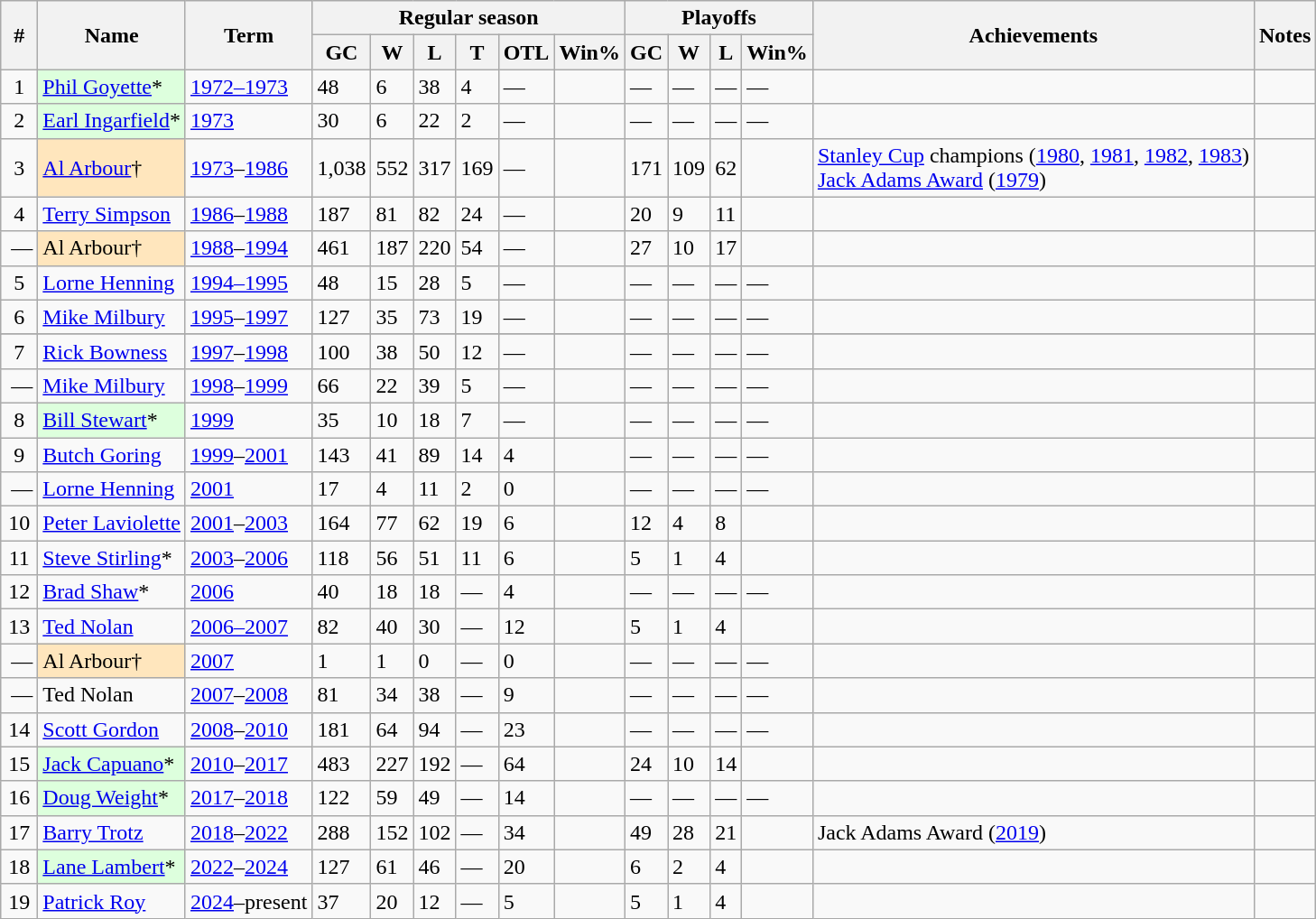<table class="wikitable">
<tr>
<th rowspan="2">#</th>
<th rowspan="2">Name</th>
<th rowspan="2">Term</th>
<th colspan="6">Regular season</th>
<th colspan="4">Playoffs</th>
<th rowspan="2">Achievements</th>
<th rowspan="2">Notes</th>
</tr>
<tr>
<th>GC</th>
<th>W</th>
<th>L</th>
<th>T</th>
<th>OTL</th>
<th>Win%</th>
<th>GC</th>
<th>W</th>
<th>L</th>
<th>Win%</th>
</tr>
<tr>
<td align=center>1</td>
<td bgcolor="#ddffdd"><a href='#'>Phil Goyette</a>*</td>
<td><a href='#'>1972–1973</a></td>
<td>48</td>
<td>6</td>
<td>38</td>
<td>4</td>
<td>—</td>
<td></td>
<td>—</td>
<td>—</td>
<td>—</td>
<td>—</td>
<td></td>
<td align=center></td>
</tr>
<tr>
<td align=center>2</td>
<td bgcolor="#ddffdd"><a href='#'>Earl Ingarfield</a>*</td>
<td><a href='#'>1973</a></td>
<td>30</td>
<td>6</td>
<td>22</td>
<td>2</td>
<td>—</td>
<td></td>
<td>—</td>
<td>—</td>
<td>—</td>
<td>—</td>
<td></td>
<td align=center></td>
</tr>
<tr>
<td align=center>3</td>
<td bgcolor="#FFE6BD"><a href='#'>Al Arbour</a>†</td>
<td><a href='#'>1973</a>–<a href='#'>1986</a></td>
<td>1,038</td>
<td>552</td>
<td>317</td>
<td>169</td>
<td>—</td>
<td></td>
<td>171</td>
<td>109</td>
<td>62</td>
<td></td>
<td><a href='#'>Stanley Cup</a> champions (<a href='#'>1980</a>, <a href='#'>1981</a>, <a href='#'>1982</a>, <a href='#'>1983</a>)<br><a href='#'>Jack Adams Award</a> (<a href='#'>1979</a>)</td>
<td align=center></td>
</tr>
<tr>
<td align=center>4</td>
<td><a href='#'>Terry Simpson</a></td>
<td><a href='#'>1986</a>–<a href='#'>1988</a></td>
<td>187</td>
<td>81</td>
<td>82</td>
<td>24</td>
<td>—</td>
<td></td>
<td>20</td>
<td>9</td>
<td>11</td>
<td></td>
<td></td>
<td align=center></td>
</tr>
<tr>
<td align=center> —</td>
<td bgcolor="#FFE6BD">Al Arbour†</td>
<td><a href='#'>1988</a>–<a href='#'>1994</a></td>
<td>461</td>
<td>187</td>
<td>220</td>
<td>54</td>
<td>—</td>
<td></td>
<td>27</td>
<td>10</td>
<td>17</td>
<td></td>
<td></td>
<td align=center></td>
</tr>
<tr>
<td align=center>5</td>
<td><a href='#'>Lorne Henning</a></td>
<td><a href='#'>1994–1995</a></td>
<td>48</td>
<td>15</td>
<td>28</td>
<td>5</td>
<td>—</td>
<td></td>
<td>—</td>
<td>—</td>
<td>—</td>
<td>—</td>
<td></td>
<td align=center></td>
</tr>
<tr>
<td align=center>6</td>
<td><a href='#'>Mike Milbury</a></td>
<td><a href='#'>1995</a>–<a href='#'>1997</a></td>
<td>127</td>
<td>35</td>
<td>73</td>
<td>19</td>
<td>—</td>
<td></td>
<td>—</td>
<td>—</td>
<td>—</td>
<td>—</td>
<td></td>
<td align=center></td>
</tr>
<tr>
</tr>
<tr>
<td align=center>7</td>
<td><a href='#'>Rick Bowness</a></td>
<td><a href='#'>1997</a>–<a href='#'>1998</a></td>
<td>100</td>
<td>38</td>
<td>50</td>
<td>12</td>
<td>—</td>
<td></td>
<td>—</td>
<td>—</td>
<td>—</td>
<td>—</td>
<td></td>
<td align=center></td>
</tr>
<tr>
<td align=center> —</td>
<td><a href='#'>Mike Milbury</a></td>
<td><a href='#'>1998</a>–<a href='#'>1999</a></td>
<td>66</td>
<td>22</td>
<td>39</td>
<td>5</td>
<td>—</td>
<td></td>
<td>—</td>
<td>—</td>
<td>—</td>
<td>—</td>
<td></td>
<td align=center></td>
</tr>
<tr>
<td align=center>8</td>
<td bgcolor="#ddffdd"><a href='#'>Bill Stewart</a>*</td>
<td><a href='#'>1999</a></td>
<td>35</td>
<td>10</td>
<td>18</td>
<td>7</td>
<td>—</td>
<td></td>
<td>—</td>
<td>—</td>
<td>—</td>
<td>—</td>
<td></td>
<td align=center></td>
</tr>
<tr>
<td align=center>9</td>
<td><a href='#'>Butch Goring</a></td>
<td><a href='#'>1999</a>–<a href='#'>2001</a></td>
<td>143</td>
<td>41</td>
<td>89</td>
<td>14</td>
<td>4</td>
<td></td>
<td>—</td>
<td>—</td>
<td>—</td>
<td>—</td>
<td></td>
<td align=center></td>
</tr>
<tr>
<td align=center> —</td>
<td><a href='#'>Lorne Henning</a></td>
<td><a href='#'>2001</a></td>
<td>17</td>
<td>4</td>
<td>11</td>
<td>2</td>
<td>0</td>
<td></td>
<td>—</td>
<td>—</td>
<td>—</td>
<td>—</td>
<td></td>
<td align=center></td>
</tr>
<tr>
<td align=center>10</td>
<td><a href='#'>Peter Laviolette</a></td>
<td><a href='#'>2001</a>–<a href='#'>2003</a></td>
<td>164</td>
<td>77</td>
<td>62</td>
<td>19</td>
<td>6</td>
<td></td>
<td>12</td>
<td>4</td>
<td>8</td>
<td></td>
<td></td>
<td align=center></td>
</tr>
<tr>
<td align=center>11</td>
<td><a href='#'>Steve Stirling</a>*</td>
<td><a href='#'>2003</a>–<a href='#'>2006</a></td>
<td>118</td>
<td>56</td>
<td>51</td>
<td>11</td>
<td>6</td>
<td></td>
<td>5</td>
<td>1</td>
<td>4</td>
<td></td>
<td></td>
<td align=center></td>
</tr>
<tr>
<td align=center>12</td>
<td><a href='#'>Brad Shaw</a>*</td>
<td><a href='#'>2006</a></td>
<td>40</td>
<td>18</td>
<td>18</td>
<td>—</td>
<td>4</td>
<td></td>
<td>—</td>
<td>—</td>
<td>—</td>
<td>—</td>
<td></td>
<td align=center></td>
</tr>
<tr>
<td align=center>13</td>
<td><a href='#'>Ted Nolan</a></td>
<td><a href='#'>2006–2007</a></td>
<td>82</td>
<td>40</td>
<td>30</td>
<td>—</td>
<td>12</td>
<td></td>
<td>5</td>
<td>1</td>
<td>4</td>
<td></td>
<td></td>
<td align=center></td>
</tr>
<tr>
<td align=center> —</td>
<td bgcolor="#FFE6BD">Al Arbour†</td>
<td><a href='#'>2007</a></td>
<td>1</td>
<td>1</td>
<td>0</td>
<td>—</td>
<td>0</td>
<td></td>
<td>—</td>
<td>—</td>
<td>—</td>
<td>—</td>
<td></td>
<td align=center></td>
</tr>
<tr>
<td align=center> —</td>
<td>Ted Nolan</td>
<td><a href='#'>2007</a>–<a href='#'>2008</a></td>
<td>81</td>
<td>34</td>
<td>38</td>
<td>—</td>
<td>9</td>
<td></td>
<td>—</td>
<td>—</td>
<td>—</td>
<td>—</td>
<td></td>
<td align=center></td>
</tr>
<tr>
<td align=center>14</td>
<td><a href='#'>Scott Gordon</a></td>
<td><a href='#'>2008</a>–<a href='#'>2010</a></td>
<td>181</td>
<td>64</td>
<td>94</td>
<td>—</td>
<td>23</td>
<td></td>
<td>—</td>
<td>—</td>
<td>—</td>
<td>—</td>
<td></td>
<td align=center></td>
</tr>
<tr>
<td align=center>15</td>
<td bgcolor="#ddffdd"><a href='#'>Jack Capuano</a>*</td>
<td><a href='#'>2010</a>–<a href='#'>2017</a></td>
<td>483</td>
<td>227</td>
<td>192</td>
<td>—</td>
<td>64</td>
<td></td>
<td>24</td>
<td>10</td>
<td>14</td>
<td></td>
<td></td>
<td align=center></td>
</tr>
<tr>
<td align=center>16</td>
<td bgcolor="#ddffdd"><a href='#'>Doug Weight</a>*</td>
<td><a href='#'>2017</a>–<a href='#'>2018</a></td>
<td>122</td>
<td>59</td>
<td>49</td>
<td>—</td>
<td>14</td>
<td></td>
<td>—</td>
<td>—</td>
<td>—</td>
<td>—</td>
<td></td>
<td align=center></td>
</tr>
<tr>
<td align=center>17</td>
<td><a href='#'>Barry Trotz</a></td>
<td><a href='#'>2018</a>–<a href='#'>2022</a></td>
<td>288</td>
<td>152</td>
<td>102</td>
<td>—</td>
<td>34</td>
<td></td>
<td>49</td>
<td>28</td>
<td>21</td>
<td></td>
<td>Jack Adams Award (<a href='#'>2019</a>)</td>
<td align=center></td>
</tr>
<tr>
<td align=center>18</td>
<td bgcolor="#ddffdd"><a href='#'>Lane Lambert</a>*</td>
<td><a href='#'>2022</a>–<a href='#'>2024</a></td>
<td>127</td>
<td>61</td>
<td>46</td>
<td>—</td>
<td>20</td>
<td></td>
<td>6</td>
<td>2</td>
<td>4</td>
<td></td>
<td></td>
<td align=center></td>
</tr>
<tr>
<td align=center>19</td>
<td><a href='#'>Patrick Roy</a></td>
<td><a href='#'>2024</a>–present</td>
<td>37</td>
<td>20</td>
<td>12</td>
<td>—</td>
<td>5</td>
<td></td>
<td>5</td>
<td>1</td>
<td>4</td>
<td></td>
<td></td>
<td align=center></td>
</tr>
</table>
